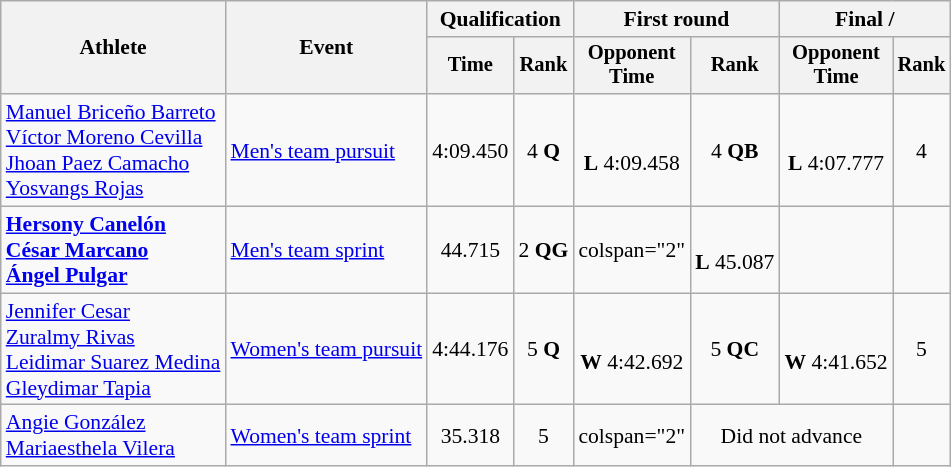<table class="wikitable" style="font-size:90%">
<tr>
<th rowspan=2>Athlete</th>
<th rowspan=2>Event</th>
<th colspan=2>Qualification</th>
<th colspan=2>First round</th>
<th colspan=2>Final / </th>
</tr>
<tr style="font-size:95%">
<th>Time</th>
<th>Rank</th>
<th>Opponent<br>Time</th>
<th>Rank</th>
<th>Opponent<br>Time</th>
<th>Rank</th>
</tr>
<tr align=center>
<td align=left><a href='#'>Manuel Briceño Barreto</a><br><a href='#'>Víctor Moreno Cevilla</a><br><a href='#'>Jhoan Paez Camacho</a><br><a href='#'>Yosvangs Rojas</a></td>
<td align=left><a href='#'>Men's team pursuit</a></td>
<td>4:09.450</td>
<td>4 <strong>Q</strong></td>
<td><br><strong>L</strong> 4:09.458</td>
<td>4 <strong>QB</strong></td>
<td><br><strong>L</strong> 4:07.777</td>
<td>4</td>
</tr>
<tr align=center>
<td align=left><strong><a href='#'>Hersony Canelón</a><br><a href='#'>César Marcano</a><br><a href='#'>Ángel Pulgar</a></strong></td>
<td align=left><a href='#'>Men's team sprint</a></td>
<td>44.715</td>
<td>2 <strong>QG</strong></td>
<td>colspan="2" </td>
<td><br><strong>L</strong> 45.087</td>
<td></td>
</tr>
<tr align=center>
<td align=left><a href='#'>Jennifer Cesar</a><br><a href='#'>Zuralmy Rivas</a><br><a href='#'>Leidimar Suarez Medina</a><br><a href='#'>Gleydimar Tapia</a></td>
<td align=left><a href='#'>Women's team pursuit</a></td>
<td>4:44.176</td>
<td>5 <strong>Q</strong></td>
<td><br><strong>W</strong> 4:42.692</td>
<td>5 <strong>QC</strong></td>
<td><br><strong>W</strong> 4:41.652</td>
<td>5</td>
</tr>
<tr align=center>
<td align=left><a href='#'>Angie González</a><br><a href='#'>Mariaesthela Vilera</a></td>
<td align=left><a href='#'>Women's team sprint</a></td>
<td>35.318</td>
<td>5</td>
<td>colspan="2" </td>
<td colspan=2>Did not advance</td>
</tr>
</table>
